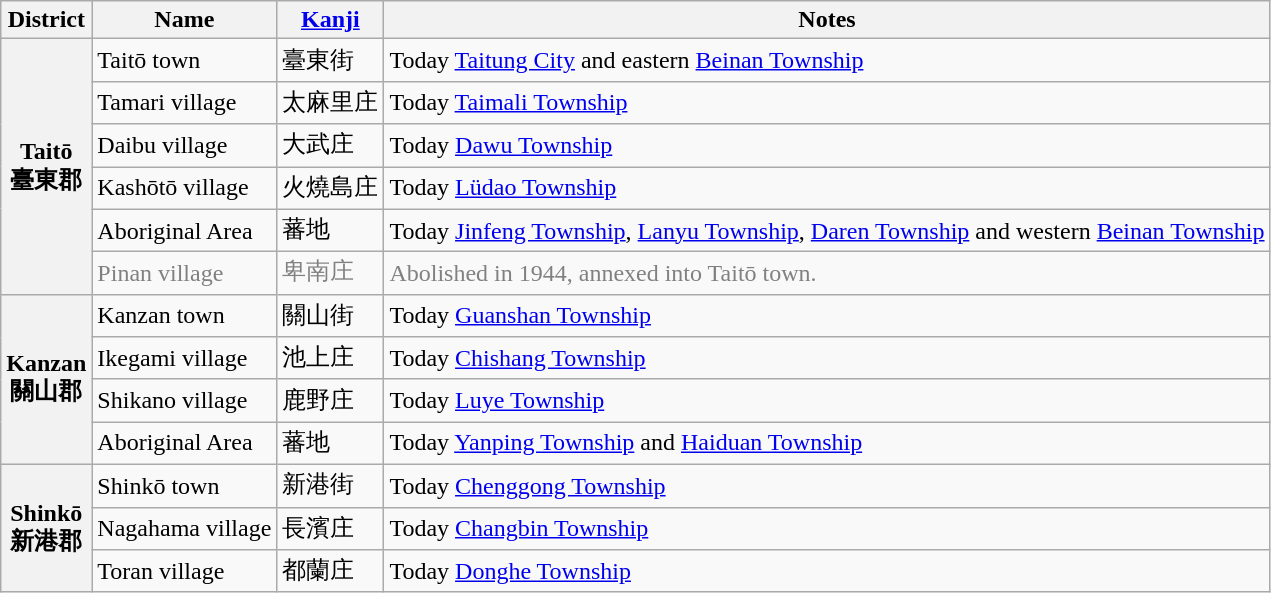<table class=wikitable>
<tr>
<th>District</th>
<th>Name</th>
<th><a href='#'>Kanji</a></th>
<th>Notes</th>
</tr>
<tr>
<th rowspan=6>Taitō<br>臺東郡</th>
<td>Taitō town</td>
<td>臺東街</td>
<td>Today <a href='#'>Taitung City</a> and eastern <a href='#'>Beinan Township</a></td>
</tr>
<tr>
<td>Tamari village</td>
<td>太麻里庄</td>
<td>Today <a href='#'>Taimali Township</a></td>
</tr>
<tr>
<td>Daibu village</td>
<td>大武庄</td>
<td>Today <a href='#'>Dawu Township</a></td>
</tr>
<tr>
<td>Kashōtō village</td>
<td>火燒島庄</td>
<td>Today <a href='#'>Lüdao Township</a></td>
</tr>
<tr>
<td>Aboriginal Area</td>
<td>蕃地</td>
<td>Today <a href='#'>Jinfeng Township</a>, <a href='#'>Lanyu Township</a>, <a href='#'>Daren Township</a> and western <a href='#'>Beinan Township</a></td>
</tr>
<tr style="color:grey;">
<td>Pinan village</td>
<td>卑南庄</td>
<td>Abolished in 1944, annexed into Taitō town.</td>
</tr>
<tr>
<th rowspan=4>Kanzan<br>關山郡</th>
<td>Kanzan town</td>
<td>關山街</td>
<td>Today <a href='#'>Guanshan Township</a></td>
</tr>
<tr>
<td>Ikegami village</td>
<td>池上庄</td>
<td>Today <a href='#'>Chishang Township</a></td>
</tr>
<tr>
<td>Shikano village</td>
<td>鹿野庄</td>
<td>Today <a href='#'>Luye Township</a></td>
</tr>
<tr>
<td>Aboriginal Area</td>
<td>蕃地</td>
<td>Today <a href='#'>Yanping Township</a> and <a href='#'>Haiduan Township</a></td>
</tr>
<tr>
<th rowspan=3>Shinkō<br>新港郡</th>
<td>Shinkō town</td>
<td>新港街</td>
<td>Today <a href='#'>Chenggong Township</a></td>
</tr>
<tr>
<td>Nagahama village</td>
<td>長濱庄</td>
<td>Today <a href='#'>Changbin Township</a></td>
</tr>
<tr>
<td>Toran village</td>
<td>都蘭庄</td>
<td>Today <a href='#'>Donghe Township</a></td>
</tr>
</table>
